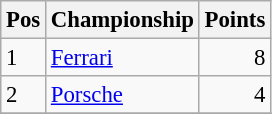<table class="wikitable" style="font-size: 95%;">
<tr>
<th>Pos</th>
<th>Championship</th>
<th>Points</th>
</tr>
<tr>
<td>1</td>
<td> <a href='#'>Ferrari</a></td>
<td align="right">8</td>
</tr>
<tr>
<td>2</td>
<td> <a href='#'>Porsche</a></td>
<td align="right">4</td>
</tr>
<tr>
</tr>
</table>
